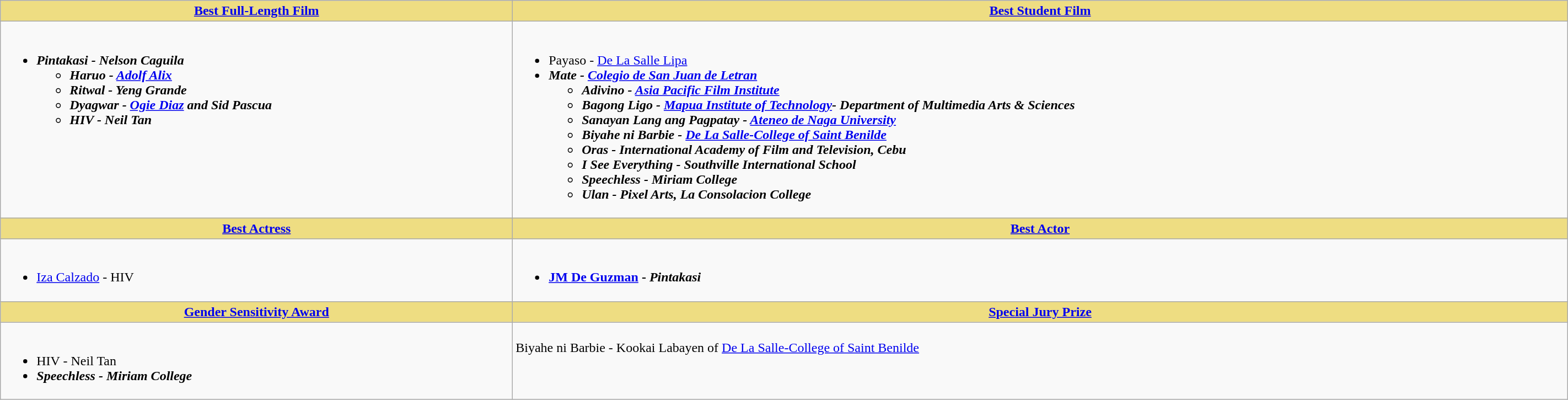<table class=wikitable style="width:150%">
<tr>
<th style="background:#EEDD82;" ! style="width="50%"><a href='#'>Best Full-Length Film</a></th>
<th style="background:#EEDD82;" ! style="width="50%"><a href='#'>Best Student Film</a></th>
</tr>
<tr>
<td valign="top"><br><ul><li><strong><em>Pintakasi<em> - Nelson Caguila<strong><ul><li></em>Haruo<em> - <a href='#'>Adolf Alix</a></li><li></em>Ritwal<em> - Yeng Grande</li><li></em>Dyagwar<em> - <a href='#'>Ogie Diaz</a> and Sid Pascua</li><li></em>HIV<em> - Neil Tan</li></ul></li></ul></td>
<td valign="top"><br><ul><li></em></strong>Payaso</em> - <a href='#'>De La Salle Lipa</a></strong></li><li><strong><em>Mate<em> - <a href='#'>Colegio de San Juan de Letran</a><strong><ul><li></em>Adivino<em> - <a href='#'>Asia Pacific Film Institute</a></li><li></em>Bagong Ligo<em> - <a href='#'>Mapua Institute of Technology</a>- Department of Multimedia Arts & Sciences</li><li></em>Sanayan Lang ang Pagpatay<em> - <a href='#'>Ateneo de Naga University</a></li><li></em>Biyahe ni Barbie<em> - <a href='#'>De La Salle-College of Saint Benilde</a></li><li></em>Oras<em> - International Academy of Film and Television, Cebu</li><li></em>I See Everything<em> - Southville International School</li><li></em>Speechless<em> - Miriam College</li><li></em>Ulan<em> - Pixel Arts, La Consolacion College</li></ul></li></ul></td>
</tr>
<tr>
<th style="background:#EEDD82;" ! style="width="50%"><a href='#'>Best Actress</a></th>
<th style="background:#EEDD82;" ! style="width="50%"><a href='#'>Best Actor</a></th>
</tr>
<tr>
<td valign="top"><br><ul><li></strong><a href='#'>Iza Calzado</a> - </em>HIV</em></strong></li></ul></td>
<td valign="top"><br><ul><li><strong><a href='#'>JM De Guzman</a> - <em>Pintakasi<strong><em></li></ul></td>
</tr>
<tr>
<th style="background:#EEDD82;" ! style="width="50%"><a href='#'>Gender Sensitivity Award</a></th>
<th style="background:#EEDD82;" ! style="width="50%"><a href='#'>Special Jury Prize</a></th>
</tr>
<tr>
<td valign="top"><br><ul><li></em></strong>HIV</em> - Neil Tan</strong> </li><li><strong><em>Speechless<em> - Miriam College<strong> </li></ul></td>
<td valign="top"><br></em></strong>Biyahe ni Barbie</em> - Kookai Labayen of <a href='#'>De La Salle-College of Saint Benilde</a></strong></td>
</tr>
</table>
